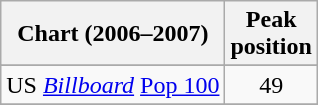<table class="wikitable sortable">
<tr>
<th align="left">Chart (2006–2007)</th>
<th align="center">Peak<br>position</th>
</tr>
<tr>
</tr>
<tr>
</tr>
<tr>
</tr>
<tr>
<td align="left">US <em><a href='#'>Billboard</a></em> <a href='#'>Pop 100</a></td>
<td align="center">49</td>
</tr>
<tr>
</tr>
</table>
